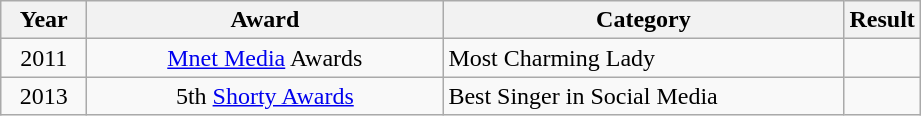<table class="wikitable">
<tr>
<th style="width:50px">Year</th>
<th style="width:230px">Award</th>
<th style="width:260px">Category</th>
<th scope="col">Result</th>
</tr>
<tr>
<td style="text-align:center">2011</td>
<td style="text-align:center"><a href='#'>Mnet Media</a> Awards</td>
<td>Most Charming Lady</td>
<td></td>
</tr>
<tr>
<td style="text-align:center">2013</td>
<td style="text-align:center">5th <a href='#'>Shorty Awards</a></td>
<td>Best Singer in Social Media</td>
<td></td>
</tr>
</table>
